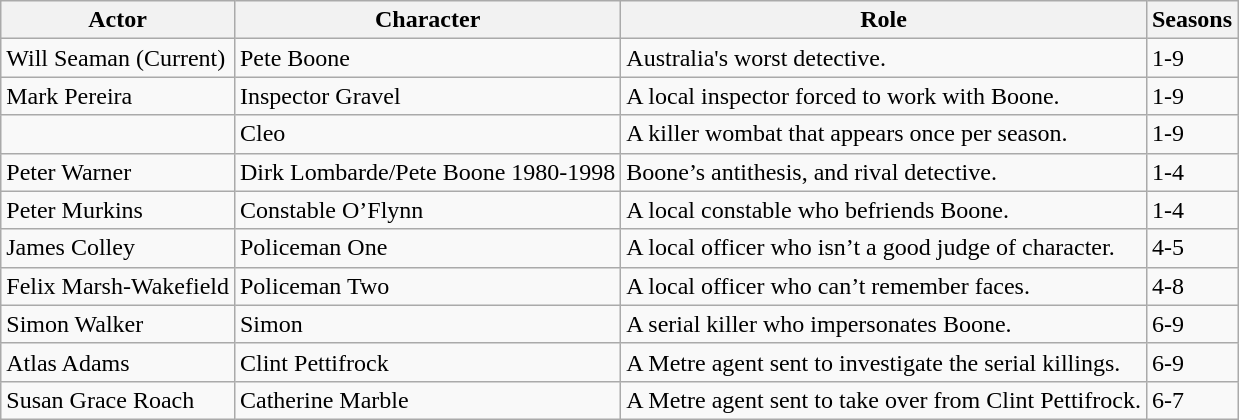<table class="wikitable">
<tr>
<th>Actor</th>
<th>Character</th>
<th>Role</th>
<th>Seasons</th>
</tr>
<tr>
<td>Will Seaman (Current)</td>
<td>Pete Boone</td>
<td>Australia's worst detective.</td>
<td>1-9</td>
</tr>
<tr>
<td>Mark Pereira</td>
<td>Inspector Gravel</td>
<td>A local inspector forced to work with Boone.</td>
<td>1-9</td>
</tr>
<tr>
<td></td>
<td>Cleo</td>
<td>A killer wombat that appears once per season.</td>
<td>1-9</td>
</tr>
<tr>
<td>Peter Warner</td>
<td>Dirk Lombarde/Pete Boone 1980-1998</td>
<td>Boone’s antithesis, and rival detective.</td>
<td>1-4</td>
</tr>
<tr>
<td>Peter Murkins</td>
<td>Constable O’Flynn</td>
<td>A local constable who befriends Boone.</td>
<td>1-4</td>
</tr>
<tr>
<td>James Colley</td>
<td>Policeman One</td>
<td>A local officer who isn’t a good judge of character.</td>
<td>4-5</td>
</tr>
<tr>
<td>Felix Marsh-Wakefield</td>
<td>Policeman Two</td>
<td>A local officer who can’t remember faces.</td>
<td>4-8</td>
</tr>
<tr>
<td>Simon Walker</td>
<td>Simon</td>
<td>A serial killer who impersonates Boone.</td>
<td>6-9</td>
</tr>
<tr>
<td>Atlas Adams</td>
<td>Clint Pettifrock</td>
<td>A Metre agent sent to investigate the serial killings.</td>
<td>6-9</td>
</tr>
<tr>
<td>Susan Grace Roach</td>
<td>Catherine Marble</td>
<td>A Metre agent sent to take over from Clint Pettifrock.</td>
<td>6-7</td>
</tr>
</table>
